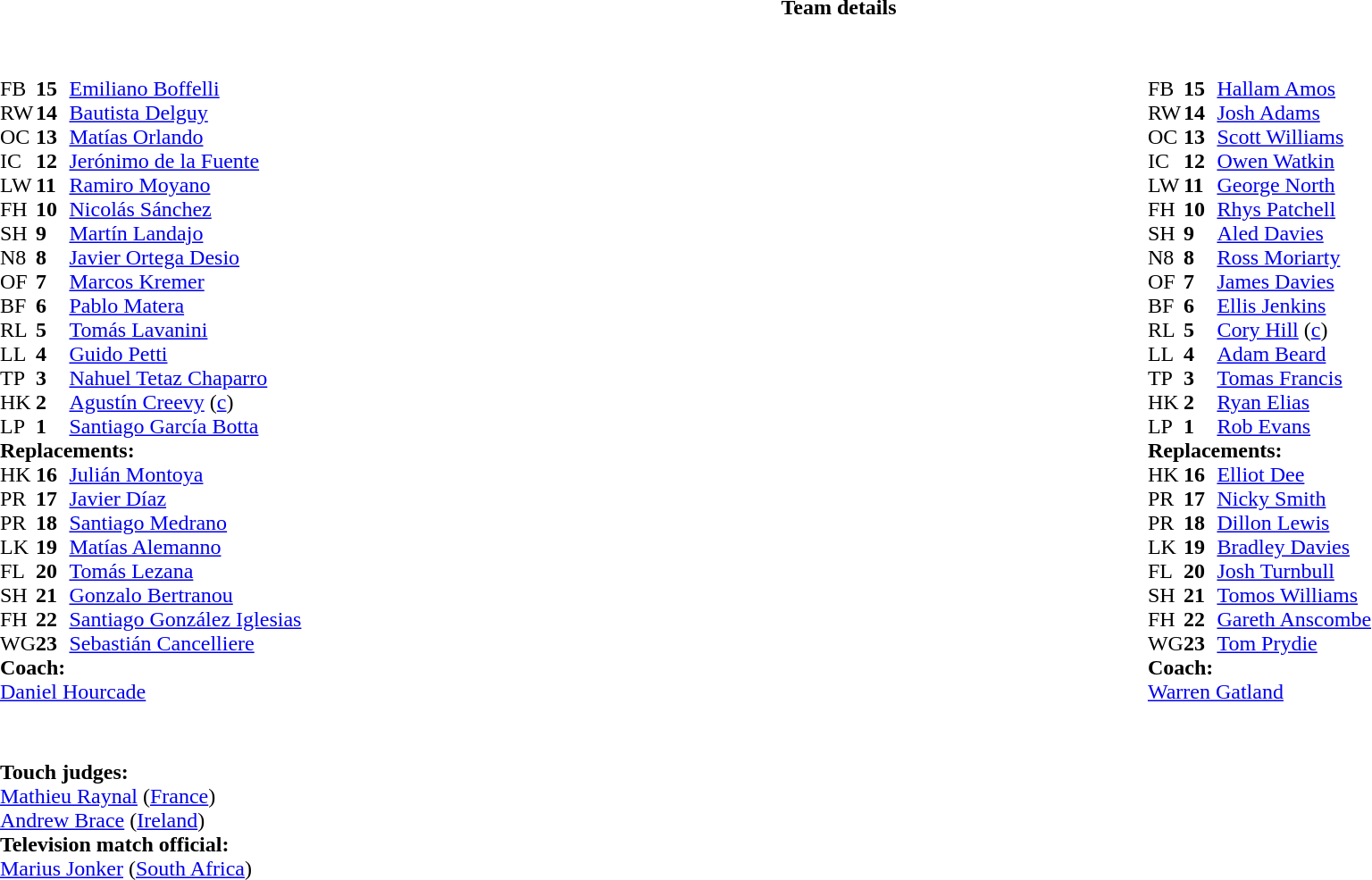<table border="0" style="width:100%;" class="collapsible collapsed">
<tr>
<th>Team details</th>
</tr>
<tr>
<td><br><table style="width:100%;">
<tr>
<td style="vertical-align:top; width:50%;"><br><table style="font-size: 100%" cellspacing="0" cellpadding="0">
<tr>
<th width="25"></th>
<th width="25"></th>
</tr>
<tr>
<td>FB</td>
<td><strong>15</strong></td>
<td><a href='#'>Emiliano Boffelli</a></td>
</tr>
<tr>
<td>RW</td>
<td><strong>14</strong></td>
<td><a href='#'>Bautista Delguy</a></td>
</tr>
<tr>
<td>OC</td>
<td><strong>13</strong></td>
<td><a href='#'>Matías Orlando</a></td>
</tr>
<tr>
<td>IC</td>
<td><strong>12</strong></td>
<td><a href='#'>Jerónimo de la Fuente</a></td>
<td></td>
<td></td>
</tr>
<tr>
<td>LW</td>
<td><strong>11</strong></td>
<td><a href='#'>Ramiro Moyano</a></td>
<td></td>
<td></td>
</tr>
<tr>
<td>FH</td>
<td><strong>10</strong></td>
<td><a href='#'>Nicolás Sánchez</a></td>
</tr>
<tr>
<td>SH</td>
<td><strong>9</strong></td>
<td><a href='#'>Martín Landajo</a></td>
<td></td>
<td></td>
</tr>
<tr>
<td>N8</td>
<td><strong>8</strong></td>
<td><a href='#'>Javier Ortega Desio</a></td>
</tr>
<tr>
<td>OF</td>
<td><strong>7</strong></td>
<td><a href='#'>Marcos Kremer</a></td>
</tr>
<tr>
<td>BF</td>
<td><strong>6</strong></td>
<td><a href='#'>Pablo Matera</a></td>
<td></td>
<td></td>
</tr>
<tr>
<td>RL</td>
<td><strong>5</strong></td>
<td><a href='#'>Tomás Lavanini</a></td>
<td></td>
<td></td>
</tr>
<tr>
<td>LL</td>
<td><strong>4</strong></td>
<td><a href='#'>Guido Petti</a></td>
</tr>
<tr>
<td>TP</td>
<td><strong>3</strong></td>
<td><a href='#'>Nahuel Tetaz Chaparro</a></td>
<td></td>
<td></td>
</tr>
<tr>
<td>HK</td>
<td><strong>2</strong></td>
<td><a href='#'>Agustín Creevy</a> (<a href='#'>c</a>)</td>
<td></td>
<td></td>
</tr>
<tr>
<td>LP</td>
<td><strong>1</strong></td>
<td><a href='#'>Santiago García Botta</a></td>
<td></td>
<td></td>
</tr>
<tr>
<td colspan="3"><strong>Replacements:</strong></td>
</tr>
<tr>
<td>HK</td>
<td><strong>16</strong></td>
<td><a href='#'>Julián Montoya</a></td>
<td></td>
<td></td>
</tr>
<tr>
<td>PR</td>
<td><strong>17</strong></td>
<td><a href='#'>Javier Díaz</a></td>
<td></td>
<td></td>
</tr>
<tr>
<td>PR</td>
<td><strong>18</strong></td>
<td><a href='#'>Santiago Medrano</a></td>
<td></td>
<td></td>
</tr>
<tr>
<td>LK</td>
<td><strong>19</strong></td>
<td><a href='#'>Matías Alemanno</a></td>
<td></td>
<td></td>
</tr>
<tr>
<td>FL</td>
<td><strong>20</strong></td>
<td><a href='#'>Tomás Lezana</a></td>
<td></td>
<td></td>
</tr>
<tr>
<td>SH</td>
<td><strong>21</strong></td>
<td><a href='#'>Gonzalo Bertranou</a></td>
<td></td>
<td></td>
</tr>
<tr>
<td>FH</td>
<td><strong>22</strong></td>
<td><a href='#'>Santiago González Iglesias</a></td>
<td></td>
<td></td>
</tr>
<tr>
<td>WG</td>
<td><strong>23</strong></td>
<td><a href='#'>Sebastián Cancelliere</a></td>
<td></td>
<td></td>
</tr>
<tr>
<td colspan="3"><strong>Coach:</strong></td>
</tr>
<tr>
<td colspan="4"> <a href='#'>Daniel Hourcade</a></td>
</tr>
</table>
</td>
<td style="vertical-align:top; width:50%;"><br><table cellspacing="0" cellpadding="0" style="font-size:100%; margin:auto;">
<tr>
<th width="25"></th>
<th width="25"></th>
</tr>
<tr>
<td>FB</td>
<td><strong>15</strong></td>
<td><a href='#'>Hallam Amos</a></td>
<td></td>
<td></td>
</tr>
<tr>
<td>RW</td>
<td><strong>14</strong></td>
<td><a href='#'>Josh Adams</a></td>
</tr>
<tr>
<td>OC</td>
<td><strong>13</strong></td>
<td><a href='#'>Scott Williams</a></td>
</tr>
<tr>
<td>IC</td>
<td><strong>12</strong></td>
<td><a href='#'>Owen Watkin</a></td>
</tr>
<tr>
<td>LW</td>
<td><strong>11</strong></td>
<td><a href='#'>George North</a></td>
</tr>
<tr>
<td>FH</td>
<td><strong>10</strong></td>
<td><a href='#'>Rhys Patchell</a></td>
<td></td>
<td></td>
</tr>
<tr>
<td>SH</td>
<td><strong>9</strong></td>
<td><a href='#'>Aled Davies</a></td>
<td></td>
<td></td>
</tr>
<tr>
<td>N8</td>
<td><strong>8</strong></td>
<td><a href='#'>Ross Moriarty</a></td>
<td></td>
</tr>
<tr>
<td>OF</td>
<td><strong>7</strong></td>
<td><a href='#'>James Davies</a></td>
<td></td>
<td></td>
</tr>
<tr>
<td>BF</td>
<td><strong>6</strong></td>
<td><a href='#'>Ellis Jenkins</a></td>
</tr>
<tr>
<td>RL</td>
<td><strong>5</strong></td>
<td><a href='#'>Cory Hill</a> (<a href='#'>c</a>)</td>
</tr>
<tr>
<td>LL</td>
<td><strong>4</strong></td>
<td><a href='#'>Adam Beard</a></td>
<td></td>
<td></td>
</tr>
<tr>
<td>TP</td>
<td><strong>3</strong></td>
<td><a href='#'>Tomas Francis</a></td>
<td></td>
<td></td>
</tr>
<tr>
<td>HK</td>
<td><strong>2</strong></td>
<td><a href='#'>Ryan Elias</a></td>
<td></td>
<td></td>
</tr>
<tr>
<td>LP</td>
<td><strong>1</strong></td>
<td><a href='#'>Rob Evans</a></td>
<td></td>
<td></td>
</tr>
<tr>
<td colspan=3><strong>Replacements:</strong></td>
</tr>
<tr>
<td>HK</td>
<td><strong>16</strong></td>
<td><a href='#'>Elliot Dee</a></td>
<td></td>
<td></td>
</tr>
<tr>
<td>PR</td>
<td><strong>17</strong></td>
<td><a href='#'>Nicky Smith</a></td>
<td></td>
<td></td>
</tr>
<tr>
<td>PR</td>
<td><strong>18</strong></td>
<td><a href='#'>Dillon Lewis</a></td>
<td></td>
<td></td>
</tr>
<tr>
<td>LK</td>
<td><strong>19</strong></td>
<td><a href='#'>Bradley Davies</a></td>
<td></td>
<td></td>
</tr>
<tr>
<td>FL</td>
<td><strong>20</strong></td>
<td><a href='#'>Josh Turnbull</a></td>
<td></td>
<td></td>
</tr>
<tr>
<td>SH</td>
<td><strong>21</strong></td>
<td><a href='#'>Tomos Williams</a></td>
<td></td>
<td></td>
</tr>
<tr>
<td>FH</td>
<td><strong>22</strong></td>
<td><a href='#'>Gareth Anscombe</a></td>
<td></td>
<td></td>
</tr>
<tr>
<td>WG</td>
<td><strong>23</strong></td>
<td><a href='#'>Tom Prydie</a></td>
<td></td>
<td></td>
</tr>
<tr>
<td colspan=3><strong>Coach:</strong></td>
</tr>
<tr>
<td colspan="4"> <a href='#'>Warren Gatland</a></td>
</tr>
</table>
</td>
</tr>
</table>
<table style="width:100%; font-size:100%;">
<tr>
<td><br><br><strong>Touch judges:</strong>
<br><a href='#'>Mathieu Raynal</a> (<a href='#'>France</a>)
<br><a href='#'>Andrew Brace</a> (<a href='#'>Ireland</a>)
<br><strong>Television match official:</strong>
<br><a href='#'>Marius Jonker</a> (<a href='#'>South Africa</a>)</td>
</tr>
</table>
</td>
</tr>
</table>
